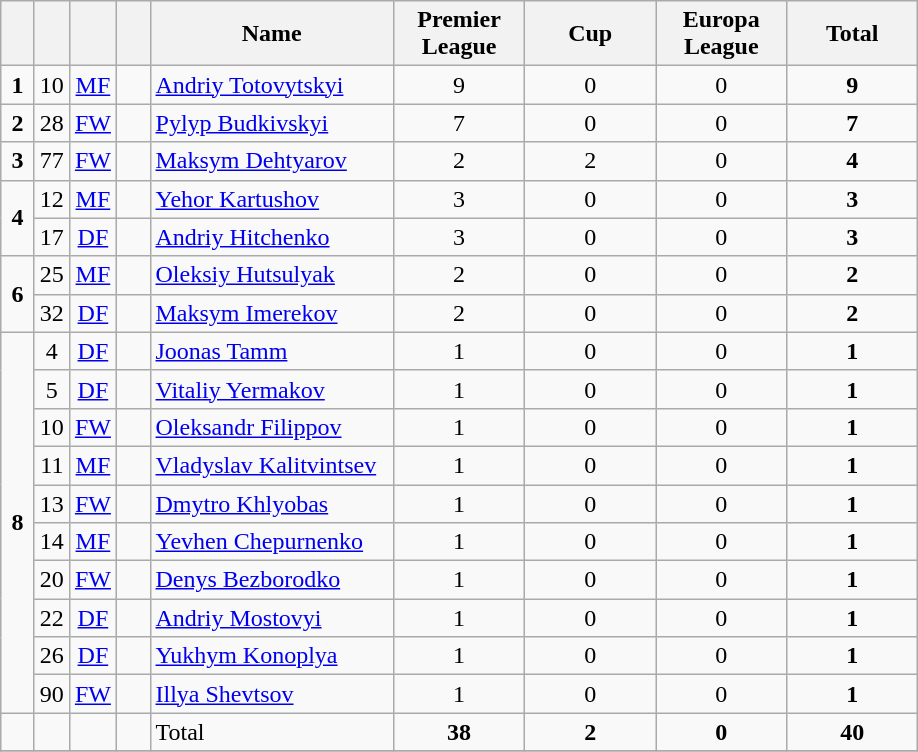<table class="wikitable" style="text-align:center">
<tr>
<th width=15></th>
<th width=15></th>
<th width=15></th>
<th width=15></th>
<th width=155>Name</th>
<th width=80><strong>Premier League</strong></th>
<th width=80><strong>Cup</strong></th>
<th width=80><strong>Europa League</strong></th>
<th width=80>Total</th>
</tr>
<tr>
<td><strong>1</strong></td>
<td>10</td>
<td><a href='#'>MF</a></td>
<td></td>
<td align=left><a href='#'>Andriy Totovytskyi</a></td>
<td>9</td>
<td>0</td>
<td>0</td>
<td><strong>9</strong></td>
</tr>
<tr>
<td><strong>2</strong></td>
<td>28</td>
<td><a href='#'>FW</a></td>
<td></td>
<td align=left><a href='#'>Pylyp Budkivskyi</a></td>
<td>7</td>
<td>0</td>
<td>0</td>
<td><strong>7</strong></td>
</tr>
<tr>
<td><strong>3</strong></td>
<td>77</td>
<td><a href='#'>FW</a></td>
<td></td>
<td align=left><a href='#'>Maksym Dehtyarov</a></td>
<td>2</td>
<td>2</td>
<td>0</td>
<td><strong>4</strong></td>
</tr>
<tr>
<td rowspan=2><strong>4</strong></td>
<td>12</td>
<td><a href='#'>MF</a></td>
<td></td>
<td align=left><a href='#'>Yehor Kartushov</a></td>
<td>3</td>
<td>0</td>
<td>0</td>
<td><strong>3</strong></td>
</tr>
<tr>
<td>17</td>
<td><a href='#'>DF</a></td>
<td></td>
<td align=left><a href='#'>Andriy Hitchenko</a></td>
<td>3</td>
<td>0</td>
<td>0</td>
<td><strong>3</strong></td>
</tr>
<tr>
<td rowspan=2><strong>6</strong></td>
<td>25</td>
<td><a href='#'>MF</a></td>
<td></td>
<td align=left><a href='#'>Oleksiy Hutsulyak</a></td>
<td>2</td>
<td>0</td>
<td>0</td>
<td><strong>2</strong></td>
</tr>
<tr>
<td>32</td>
<td><a href='#'>DF</a></td>
<td></td>
<td align=left><a href='#'>Maksym Imerekov</a></td>
<td>2</td>
<td>0</td>
<td>0</td>
<td><strong>2</strong></td>
</tr>
<tr>
<td rowspan=10><strong>8</strong></td>
<td>4</td>
<td><a href='#'>DF</a></td>
<td></td>
<td align=left><a href='#'>Joonas Tamm</a></td>
<td>1</td>
<td>0</td>
<td>0</td>
<td><strong>1</strong></td>
</tr>
<tr>
<td>5</td>
<td><a href='#'>DF</a></td>
<td></td>
<td align=left><a href='#'>Vitaliy Yermakov</a></td>
<td>1</td>
<td>0</td>
<td>0</td>
<td><strong>1</strong></td>
</tr>
<tr>
<td>10</td>
<td><a href='#'>FW</a></td>
<td></td>
<td align=left><a href='#'>Oleksandr Filippov</a></td>
<td>1</td>
<td>0</td>
<td>0</td>
<td><strong>1</strong></td>
</tr>
<tr>
<td>11</td>
<td><a href='#'>MF</a></td>
<td></td>
<td align=left><a href='#'>Vladyslav Kalitvintsev</a></td>
<td>1</td>
<td>0</td>
<td>0</td>
<td><strong>1</strong></td>
</tr>
<tr>
<td>13</td>
<td><a href='#'>FW</a></td>
<td></td>
<td align=left><a href='#'>Dmytro Khlyobas</a></td>
<td>1</td>
<td>0</td>
<td>0</td>
<td><strong>1</strong></td>
</tr>
<tr>
<td>14</td>
<td><a href='#'>MF</a></td>
<td></td>
<td align=left><a href='#'>Yevhen Chepurnenko</a></td>
<td>1</td>
<td>0</td>
<td>0</td>
<td><strong>1</strong></td>
</tr>
<tr>
<td>20</td>
<td><a href='#'>FW</a></td>
<td></td>
<td align=left><a href='#'>Denys Bezborodko</a></td>
<td>1</td>
<td>0</td>
<td>0</td>
<td><strong>1</strong></td>
</tr>
<tr>
<td>22</td>
<td><a href='#'>DF</a></td>
<td></td>
<td align=left><a href='#'>Andriy Mostovyi</a></td>
<td>1</td>
<td>0</td>
<td>0</td>
<td><strong>1</strong></td>
</tr>
<tr>
<td>26</td>
<td><a href='#'>DF</a></td>
<td></td>
<td align=left><a href='#'>Yukhym Konoplya</a></td>
<td>1</td>
<td>0</td>
<td>0</td>
<td><strong>1</strong></td>
</tr>
<tr>
<td>90</td>
<td><a href='#'>FW</a></td>
<td></td>
<td align=left><a href='#'>Illya Shevtsov</a></td>
<td>1</td>
<td>0</td>
<td>0</td>
<td><strong>1</strong></td>
</tr>
<tr>
<td></td>
<td></td>
<td></td>
<td></td>
<td align=left>Total</td>
<td><strong>38</strong></td>
<td><strong>2</strong></td>
<td><strong>0</strong></td>
<td><strong>40</strong></td>
</tr>
<tr>
</tr>
</table>
